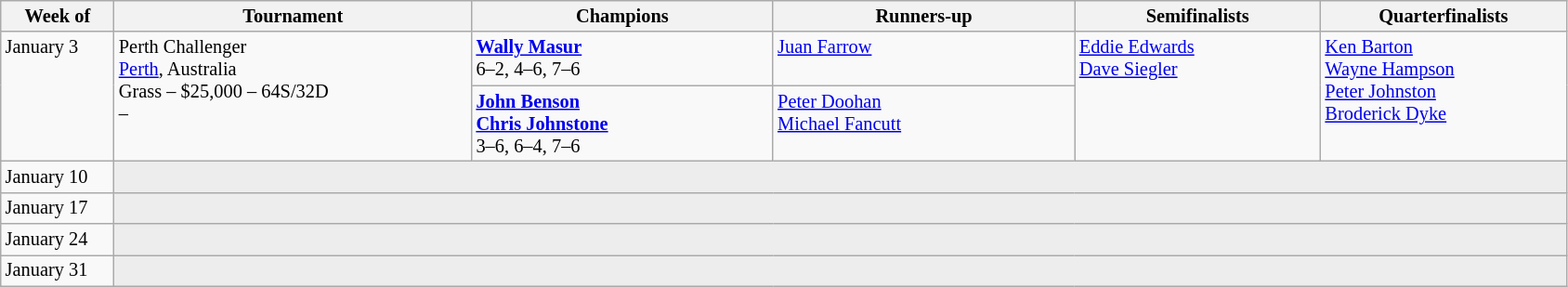<table class="wikitable" style="font-size:85%;">
<tr>
<th width="75">Week of</th>
<th width="250">Tournament</th>
<th width="210">Champions</th>
<th width="210">Runners-up</th>
<th width="170">Semifinalists</th>
<th width="170">Quarterfinalists</th>
</tr>
<tr valign="top">
<td rowspan="2">January 3</td>
<td rowspan="2">Perth Challenger<br> <a href='#'>Perth</a>, Australia<br>Grass – $25,000 – 64S/32D<br>  – </td>
<td> <strong><a href='#'>Wally Masur</a></strong> <br>6–2, 4–6, 7–6</td>
<td> <a href='#'>Juan Farrow</a></td>
<td rowspan="2"> <a href='#'>Eddie Edwards</a> <br>  <a href='#'>Dave Siegler</a></td>
<td rowspan="2"> <a href='#'>Ken Barton</a> <br> <a href='#'>Wayne Hampson</a> <br> <a href='#'>Peter Johnston</a> <br>  <a href='#'>Broderick Dyke</a></td>
</tr>
<tr valign="top">
<td> <strong><a href='#'>John Benson</a></strong> <br> <strong><a href='#'>Chris Johnstone</a></strong><br>3–6, 6–4, 7–6</td>
<td> <a href='#'>Peter Doohan</a><br>  <a href='#'>Michael Fancutt</a></td>
</tr>
<tr valign="top">
<td rowspan="1">January 10</td>
<td colspan="5" bgcolor="#ededed"></td>
</tr>
<tr valign="top">
<td rowspan="1">January 17</td>
<td colspan="5" bgcolor="#ededed"></td>
</tr>
<tr valign="top">
<td rowspan="1">January 24</td>
<td colspan="5" bgcolor="#ededed"></td>
</tr>
<tr valign="top">
<td rowspan="1">January 31</td>
<td colspan="5" bgcolor="#ededed"></td>
</tr>
</table>
